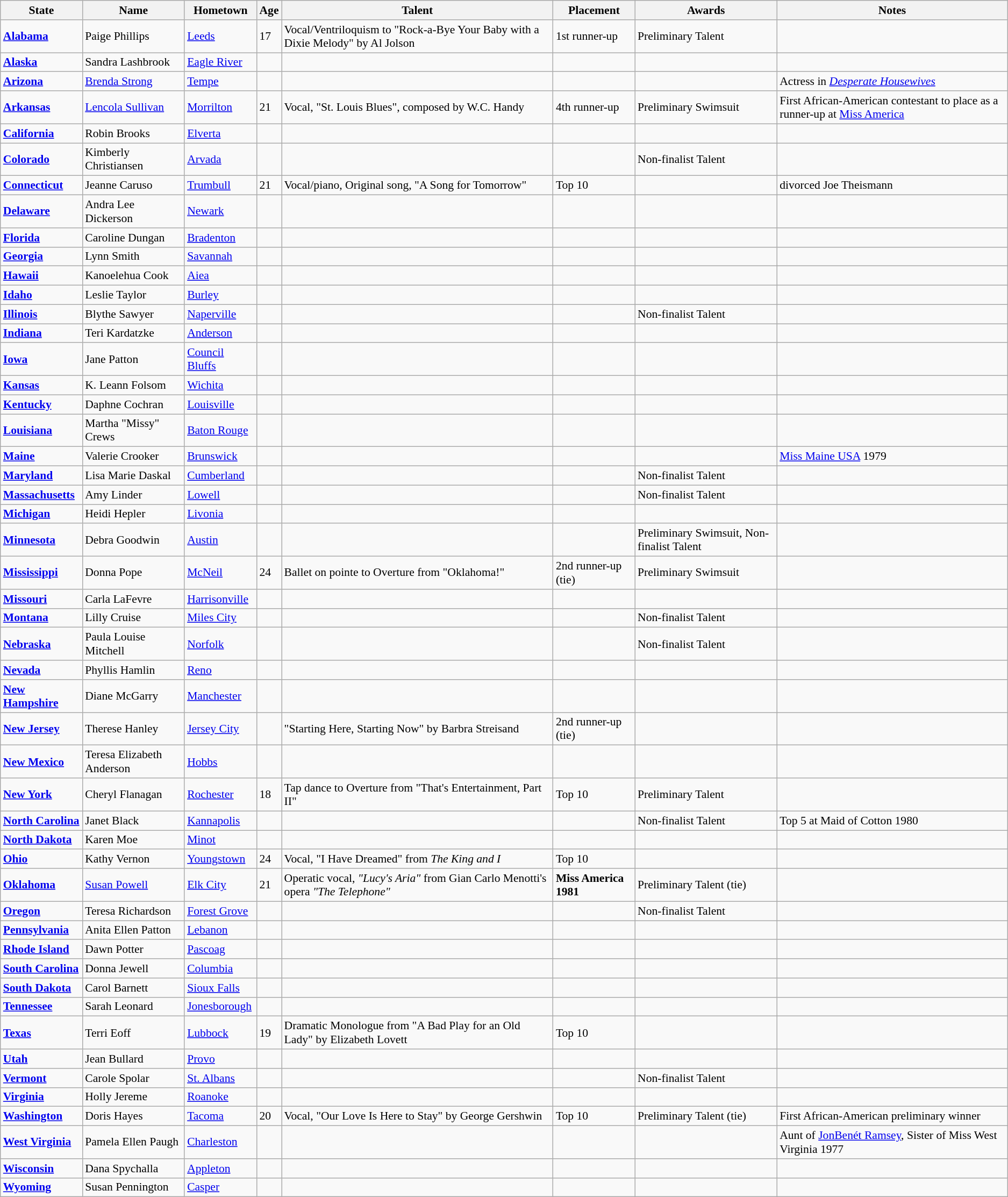<table class="wikitable sortable" style="font-size:90%">
<tr>
<th>State</th>
<th>Name</th>
<th>Hometown</th>
<th>Age</th>
<th>Talent</th>
<th>Placement</th>
<th>Awards</th>
<th>Notes</th>
</tr>
<tr>
<td> <strong><a href='#'>Alabama</a></strong></td>
<td>Paige Phillips</td>
<td><a href='#'>Leeds</a></td>
<td>17</td>
<td>Vocal/Ventriloquism to "Rock-a-Bye Your Baby with a Dixie Melody" by Al Jolson</td>
<td>1st runner-up</td>
<td>Preliminary Talent</td>
<td></td>
</tr>
<tr>
<td> <strong><a href='#'>Alaska</a></strong></td>
<td>Sandra Lashbrook</td>
<td><a href='#'>Eagle River</a></td>
<td></td>
<td></td>
<td></td>
<td></td>
<td></td>
</tr>
<tr>
<td> <strong><a href='#'>Arizona</a></strong></td>
<td><a href='#'>Brenda Strong</a></td>
<td><a href='#'>Tempe</a></td>
<td></td>
<td></td>
<td></td>
<td></td>
<td>Actress in <em><a href='#'>Desperate Housewives</a></em></td>
</tr>
<tr>
<td> <strong><a href='#'>Arkansas</a></strong></td>
<td><a href='#'>Lencola Sullivan</a></td>
<td><a href='#'>Morrilton</a></td>
<td>21</td>
<td>Vocal, "St. Louis Blues", composed by W.C. Handy</td>
<td>4th runner-up</td>
<td>Preliminary Swimsuit</td>
<td>First African-American contestant to place as a runner-up at <a href='#'>Miss America</a></td>
</tr>
<tr>
<td> <strong><a href='#'>California</a></strong></td>
<td>Robin Brooks</td>
<td><a href='#'>Elverta</a></td>
<td></td>
<td></td>
<td></td>
<td></td>
<td></td>
</tr>
<tr>
<td> <strong><a href='#'>Colorado</a></strong></td>
<td>Kimberly Christiansen</td>
<td><a href='#'>Arvada</a></td>
<td></td>
<td></td>
<td></td>
<td>Non-finalist Talent</td>
<td></td>
</tr>
<tr>
<td> <strong><a href='#'>Connecticut</a></strong></td>
<td>Jeanne Caruso</td>
<td><a href='#'>Trumbull</a></td>
<td>21</td>
<td>Vocal/piano, Original song, "A Song for Tomorrow"</td>
<td>Top 10</td>
<td></td>
<td>divorced Joe Theismann</td>
</tr>
<tr>
<td> <strong><a href='#'>Delaware</a></strong></td>
<td>Andra Lee Dickerson</td>
<td><a href='#'>Newark</a></td>
<td></td>
<td></td>
<td></td>
<td></td>
<td></td>
</tr>
<tr>
<td> <strong><a href='#'>Florida</a></strong></td>
<td>Caroline Dungan</td>
<td><a href='#'>Bradenton</a></td>
<td></td>
<td></td>
<td></td>
<td></td>
<td></td>
</tr>
<tr>
<td> <strong><a href='#'>Georgia</a></strong></td>
<td>Lynn Smith</td>
<td><a href='#'>Savannah</a></td>
<td></td>
<td></td>
<td></td>
<td></td>
<td></td>
</tr>
<tr>
<td> <strong><a href='#'>Hawaii</a></strong></td>
<td>Kanoelehua Cook</td>
<td><a href='#'>Aiea</a></td>
<td></td>
<td></td>
<td></td>
<td></td>
<td></td>
</tr>
<tr>
<td> <strong><a href='#'>Idaho</a></strong></td>
<td>Leslie Taylor</td>
<td><a href='#'>Burley</a></td>
<td></td>
<td></td>
<td></td>
<td></td>
<td></td>
</tr>
<tr>
<td> <strong><a href='#'>Illinois</a></strong></td>
<td>Blythe Sawyer</td>
<td><a href='#'>Naperville</a></td>
<td></td>
<td></td>
<td></td>
<td>Non-finalist Talent</td>
<td></td>
</tr>
<tr>
<td> <strong><a href='#'>Indiana</a></strong></td>
<td>Teri Kardatzke</td>
<td><a href='#'>Anderson</a></td>
<td></td>
<td></td>
<td></td>
<td></td>
<td></td>
</tr>
<tr>
<td> <strong><a href='#'>Iowa</a></strong></td>
<td>Jane Patton</td>
<td><a href='#'>Council Bluffs</a></td>
<td></td>
<td></td>
<td></td>
<td></td>
<td></td>
</tr>
<tr>
<td> <strong><a href='#'>Kansas</a></strong></td>
<td>K. Leann Folsom</td>
<td><a href='#'>Wichita</a></td>
<td></td>
<td></td>
<td></td>
<td></td>
<td></td>
</tr>
<tr>
<td> <strong><a href='#'>Kentucky</a></strong></td>
<td>Daphne Cochran</td>
<td><a href='#'>Louisville</a></td>
<td></td>
<td></td>
<td></td>
<td></td>
<td></td>
</tr>
<tr>
<td> <strong><a href='#'>Louisiana</a></strong></td>
<td>Martha "Missy" Crews</td>
<td><a href='#'>Baton Rouge</a></td>
<td></td>
<td></td>
<td></td>
<td></td>
<td></td>
</tr>
<tr>
<td> <strong><a href='#'>Maine</a></strong></td>
<td>Valerie Crooker</td>
<td><a href='#'>Brunswick</a></td>
<td></td>
<td></td>
<td></td>
<td></td>
<td><a href='#'>Miss Maine USA</a> 1979</td>
</tr>
<tr>
<td> <strong><a href='#'>Maryland</a></strong></td>
<td>Lisa Marie Daskal</td>
<td><a href='#'>Cumberland</a></td>
<td></td>
<td></td>
<td></td>
<td>Non-finalist Talent</td>
<td></td>
</tr>
<tr>
<td> <strong><a href='#'>Massachusetts</a></strong></td>
<td>Amy Linder</td>
<td><a href='#'>Lowell</a></td>
<td></td>
<td></td>
<td></td>
<td>Non-finalist Talent</td>
<td></td>
</tr>
<tr>
<td> <strong><a href='#'>Michigan</a></strong></td>
<td>Heidi Hepler</td>
<td><a href='#'>Livonia</a></td>
<td></td>
<td></td>
<td></td>
<td></td>
<td></td>
</tr>
<tr>
<td> <strong><a href='#'>Minnesota</a></strong></td>
<td>Debra Goodwin</td>
<td><a href='#'>Austin</a></td>
<td></td>
<td></td>
<td></td>
<td>Preliminary Swimsuit, Non-finalist Talent</td>
<td></td>
</tr>
<tr>
<td> <strong><a href='#'>Mississippi</a></strong></td>
<td>Donna Pope</td>
<td><a href='#'>McNeil</a></td>
<td>24</td>
<td>Ballet on pointe to Overture from "Oklahoma!"</td>
<td>2nd runner-up (tie)</td>
<td>Preliminary Swimsuit</td>
<td></td>
</tr>
<tr>
<td> <strong><a href='#'>Missouri</a></strong></td>
<td>Carla LaFevre</td>
<td><a href='#'>Harrisonville</a></td>
<td></td>
<td></td>
<td></td>
<td></td>
<td></td>
</tr>
<tr>
<td> <strong><a href='#'>Montana</a></strong></td>
<td>Lilly Cruise</td>
<td><a href='#'>Miles City</a></td>
<td></td>
<td></td>
<td></td>
<td>Non-finalist Talent</td>
<td></td>
</tr>
<tr>
<td> <strong><a href='#'>Nebraska</a></strong></td>
<td>Paula Louise Mitchell</td>
<td><a href='#'>Norfolk</a></td>
<td></td>
<td></td>
<td></td>
<td>Non-finalist Talent</td>
<td></td>
</tr>
<tr>
<td> <strong><a href='#'>Nevada</a></strong></td>
<td>Phyllis Hamlin</td>
<td><a href='#'>Reno</a></td>
<td></td>
<td></td>
<td></td>
<td></td>
<td></td>
</tr>
<tr>
<td> <strong><a href='#'>New Hampshire</a></strong></td>
<td>Diane McGarry</td>
<td><a href='#'>Manchester</a></td>
<td></td>
<td></td>
<td></td>
<td></td>
<td></td>
</tr>
<tr>
<td> <strong><a href='#'>New Jersey</a></strong></td>
<td>Therese Hanley</td>
<td><a href='#'>Jersey City</a></td>
<td></td>
<td>"Starting Here, Starting Now" by Barbra Streisand</td>
<td>2nd runner-up (tie)</td>
<td></td>
<td></td>
</tr>
<tr>
<td> <strong><a href='#'>New Mexico</a></strong></td>
<td>Teresa Elizabeth Anderson</td>
<td><a href='#'>Hobbs</a></td>
<td></td>
<td></td>
<td></td>
<td></td>
<td></td>
</tr>
<tr>
<td> <strong><a href='#'>New York</a></strong></td>
<td>Cheryl Flanagan</td>
<td><a href='#'>Rochester</a></td>
<td>18</td>
<td>Tap dance to Overture from "That's Entertainment, Part II"</td>
<td>Top 10</td>
<td>Preliminary Talent</td>
<td></td>
</tr>
<tr>
<td> <strong><a href='#'>North Carolina</a></strong></td>
<td>Janet Black</td>
<td><a href='#'>Kannapolis</a></td>
<td></td>
<td></td>
<td></td>
<td>Non-finalist Talent</td>
<td>Top 5 at Maid of Cotton 1980</td>
</tr>
<tr>
<td> <strong><a href='#'>North Dakota</a></strong></td>
<td>Karen Moe</td>
<td><a href='#'>Minot</a></td>
<td></td>
<td></td>
<td></td>
<td></td>
<td></td>
</tr>
<tr>
<td> <strong><a href='#'>Ohio</a></strong></td>
<td>Kathy Vernon</td>
<td><a href='#'>Youngstown</a></td>
<td>24</td>
<td>Vocal, "I Have Dreamed" from <em>The King and I</em></td>
<td>Top 10</td>
<td></td>
<td></td>
</tr>
<tr>
<td> <strong><a href='#'>Oklahoma</a></strong></td>
<td><a href='#'>Susan Powell</a></td>
<td><a href='#'>Elk City</a></td>
<td>21</td>
<td>Operatic vocal, <em>"Lucy's Aria"</em> from Gian Carlo Menotti's opera <em>"The Telephone"</em></td>
<td><strong>Miss America 1981</strong></td>
<td>Preliminary Talent (tie)</td>
<td></td>
</tr>
<tr>
<td> <strong><a href='#'>Oregon</a></strong></td>
<td>Teresa Richardson</td>
<td><a href='#'>Forest Grove</a></td>
<td></td>
<td></td>
<td></td>
<td>Non-finalist Talent</td>
<td></td>
</tr>
<tr>
<td> <strong><a href='#'>Pennsylvania</a></strong></td>
<td>Anita Ellen Patton</td>
<td><a href='#'>Lebanon</a></td>
<td></td>
<td></td>
<td></td>
<td></td>
<td></td>
</tr>
<tr>
<td> <strong><a href='#'>Rhode Island</a></strong></td>
<td>Dawn Potter</td>
<td><a href='#'>Pascoag</a></td>
<td></td>
<td></td>
<td></td>
<td></td>
<td></td>
</tr>
<tr>
<td> <strong><a href='#'>South Carolina</a></strong></td>
<td>Donna Jewell</td>
<td><a href='#'>Columbia</a></td>
<td></td>
<td></td>
<td></td>
<td></td>
<td></td>
</tr>
<tr>
<td> <strong><a href='#'>South Dakota</a></strong></td>
<td>Carol Barnett</td>
<td><a href='#'>Sioux Falls</a></td>
<td></td>
<td></td>
<td></td>
<td></td>
<td></td>
</tr>
<tr>
<td> <strong><a href='#'>Tennessee</a></strong></td>
<td>Sarah Leonard</td>
<td><a href='#'>Jonesborough</a></td>
<td></td>
<td></td>
<td></td>
<td></td>
<td></td>
</tr>
<tr>
<td> <strong><a href='#'>Texas</a></strong></td>
<td>Terri Eoff</td>
<td><a href='#'>Lubbock</a></td>
<td>19</td>
<td>Dramatic Monologue from "A Bad Play for an Old Lady" by Elizabeth Lovett</td>
<td>Top 10</td>
<td></td>
<td></td>
</tr>
<tr>
<td> <strong><a href='#'>Utah</a></strong></td>
<td>Jean Bullard</td>
<td><a href='#'>Provo</a></td>
<td></td>
<td></td>
<td></td>
<td></td>
<td></td>
</tr>
<tr>
<td> <strong><a href='#'>Vermont</a></strong></td>
<td>Carole Spolar</td>
<td><a href='#'>St. Albans</a></td>
<td></td>
<td></td>
<td></td>
<td>Non-finalist Talent</td>
<td></td>
</tr>
<tr>
<td> <strong><a href='#'>Virginia</a></strong></td>
<td>Holly Jereme</td>
<td><a href='#'>Roanoke</a></td>
<td></td>
<td></td>
<td></td>
<td></td>
<td></td>
</tr>
<tr>
<td> <strong><a href='#'>Washington</a></strong></td>
<td>Doris Hayes</td>
<td><a href='#'>Tacoma</a></td>
<td>20</td>
<td>Vocal, "Our Love Is Here to Stay" by George Gershwin</td>
<td>Top 10</td>
<td>Preliminary Talent (tie)</td>
<td>First African-American preliminary winner</td>
</tr>
<tr>
<td> <strong><a href='#'>West Virginia</a></strong></td>
<td>Pamela Ellen Paugh</td>
<td><a href='#'>Charleston</a></td>
<td></td>
<td></td>
<td></td>
<td></td>
<td>Aunt of <a href='#'>JonBenét Ramsey</a>, Sister of Miss West Virginia 1977</td>
</tr>
<tr>
<td> <strong><a href='#'>Wisconsin</a></strong></td>
<td>Dana Spychalla</td>
<td><a href='#'>Appleton</a></td>
<td></td>
<td></td>
<td></td>
<td></td>
<td></td>
</tr>
<tr>
<td> <strong><a href='#'>Wyoming</a></strong></td>
<td>Susan Pennington</td>
<td><a href='#'>Casper</a></td>
<td></td>
<td></td>
<td></td>
<td></td>
<td></td>
</tr>
</table>
